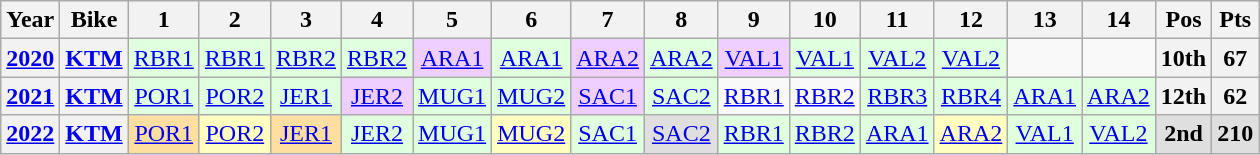<table class="wikitable" style="text-align:center;">
<tr>
<th>Year</th>
<th>Bike</th>
<th>1</th>
<th>2</th>
<th>3</th>
<th>4</th>
<th>5</th>
<th>6</th>
<th>7</th>
<th>8</th>
<th>9</th>
<th>10</th>
<th>11</th>
<th>12</th>
<th>13</th>
<th>14</th>
<th>Pos</th>
<th>Pts</th>
</tr>
<tr>
<th><a href='#'>2020</a></th>
<th><a href='#'>KTM</a></th>
<td style="background:#dfffdf;"><a href='#'>RBR1</a><br></td>
<td style="background:#dfffdf;"><a href='#'>RBR1</a><br></td>
<td style="background:#dfffdf;"><a href='#'>RBR2</a><br></td>
<td style="background:#dfffdf;"><a href='#'>RBR2</a><br></td>
<td style="background:#efcfff;"><a href='#'>ARA1</a><br></td>
<td style="background:#dfffdf;"><a href='#'>ARA1</a><br></td>
<td style="background:#efcfff;"><a href='#'>ARA2</a><br></td>
<td style="background:#dfffdf;"><a href='#'>ARA2</a><br></td>
<td style="background:#efcfff;"><a href='#'>VAL1</a><br></td>
<td style="background:#dfffdf;"><a href='#'>VAL1</a><br></td>
<td style="background:#dfffdf;"><a href='#'>VAL2</a><br></td>
<td style="background:#dfffdf;"><a href='#'>VAL2</a><br></td>
<td></td>
<td></td>
<th>10th</th>
<th>67</th>
</tr>
<tr>
<th><a href='#'>2021</a></th>
<th><a href='#'>KTM</a></th>
<td style="background:#dfffdf;"><a href='#'>POR1</a><br></td>
<td style="background:#dfffdf;"><a href='#'>POR2</a><br></td>
<td style="background:#dfffdf;"><a href='#'>JER1</a><br></td>
<td style="background:#efcfff;"><a href='#'>JER2</a><br></td>
<td style="background:#dfffdf;"><a href='#'>MUG1</a><br></td>
<td style="background:#dfffdf;"><a href='#'>MUG2</a><br></td>
<td style="background:#efcfff;"><a href='#'>SAC1</a><br></td>
<td style="background:#dfffdf;"><a href='#'>SAC2</a><br></td>
<td><a href='#'>RBR1</a></td>
<td><a href='#'>RBR2</a></td>
<td style="background:#dfffdf;"><a href='#'>RBR3</a><br></td>
<td style="background:#dfffdf;"><a href='#'>RBR4</a><br></td>
<td style="background:#dfffdf;"><a href='#'>ARA1</a><br></td>
<td style="background:#dfffdf;"><a href='#'>ARA2</a><br></td>
<th>12th</th>
<th>62</th>
</tr>
<tr>
<th><a href='#'>2022</a></th>
<th><a href='#'>KTM</a></th>
<td style="background:#ffdf9f;"><a href='#'>POR1</a><br></td>
<td style="background:#ffffbf;"><a href='#'>POR2</a><br></td>
<td style="background:#ffdf9f;"><a href='#'>JER1</a><br></td>
<td style="background:#dfffdf;"><a href='#'>JER2</a><br></td>
<td style="background:#dfffdf;"><a href='#'>MUG1</a><br></td>
<td style="background:#ffffbf;"><a href='#'>MUG2</a><br></td>
<td style="background:#dfffdf;"><a href='#'>SAC1</a><br></td>
<td style="background:#dfdfdf;"><a href='#'>SAC2</a><br></td>
<td style="background:#dfffdf;"><a href='#'>RBR1</a><br></td>
<td style="background:#dfffdf;"><a href='#'>RBR2</a><br></td>
<td style="background:#dfffdf;"><a href='#'>ARA1</a><br></td>
<td style="background:#ffffbf;"><a href='#'>ARA2</a><br></td>
<td style="background:#dfffdf;"><a href='#'>VAL1</a><br></td>
<td style="background:#dfffdf;"><a href='#'>VAL2</a><br></td>
<th style="background:#dfdfdf;">2nd</th>
<th style="background:#dfdfdf;">210</th>
</tr>
</table>
